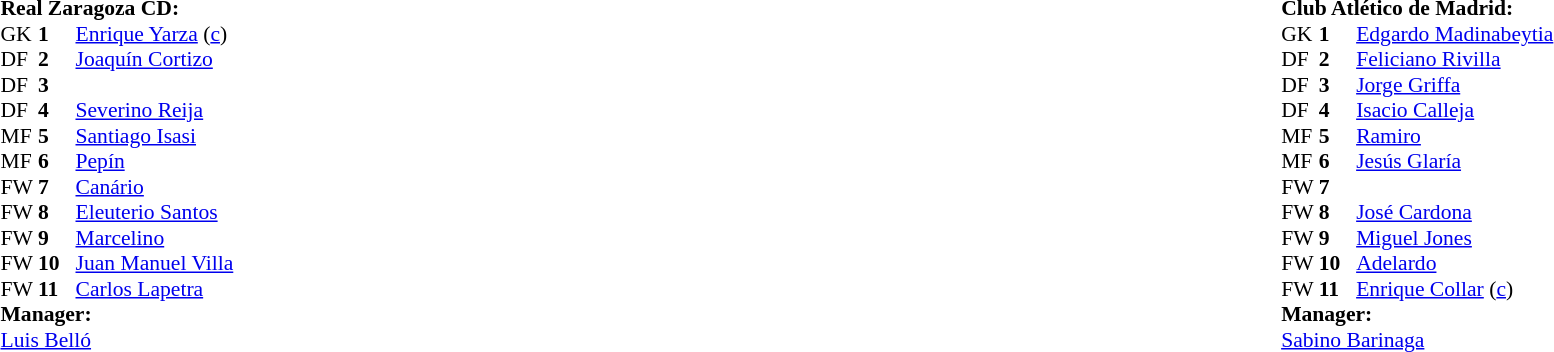<table width="100%">
<tr>
<td valign="top" width="50%"><br><table style="font-size: 90%" cellspacing="0" cellpadding="0">
<tr>
<td colspan="4"><strong>Real Zaragoza CD:</strong></td>
</tr>
<tr>
<th width="25"></th>
<th width="25"></th>
</tr>
<tr>
<td>GK</td>
<td><strong>1</strong></td>
<td> <a href='#'>Enrique Yarza</a> (<a href='#'>c</a>)</td>
</tr>
<tr>
<td>DF</td>
<td><strong>2</strong></td>
<td> <a href='#'>Joaquín Cortizo</a></td>
</tr>
<tr>
<td>DF</td>
<td><strong>3</strong></td>
<td> </td>
</tr>
<tr>
<td>DF</td>
<td><strong>4</strong></td>
<td> <a href='#'>Severino Reija</a></td>
</tr>
<tr>
<td>MF</td>
<td><strong>5</strong></td>
<td> <a href='#'>Santiago Isasi</a></td>
</tr>
<tr>
<td>MF</td>
<td><strong>6</strong></td>
<td> <a href='#'>Pepín</a></td>
</tr>
<tr>
<td>FW</td>
<td><strong>7</strong></td>
<td> <a href='#'>Canário</a></td>
</tr>
<tr>
<td>FW</td>
<td><strong>8</strong></td>
<td> <a href='#'>Eleuterio Santos</a></td>
</tr>
<tr>
<td>FW</td>
<td><strong>9</strong></td>
<td> <a href='#'>Marcelino</a></td>
</tr>
<tr>
<td>FW</td>
<td><strong>10</strong></td>
<td> <a href='#'>Juan Manuel Villa</a></td>
</tr>
<tr>
<td>FW</td>
<td><strong>11</strong></td>
<td> <a href='#'>Carlos Lapetra</a></td>
</tr>
<tr>
<td colspan=4><strong>Manager:</strong></td>
</tr>
<tr>
<td colspan="4"> <a href='#'>Luis Belló</a></td>
</tr>
</table>
</td>
<td valign="top" width="50%"><br><table style="font-size: 90%" cellspacing="0" cellpadding="0" align=center>
<tr>
<td colspan="4"><strong>Club Atlético de Madrid:</strong></td>
</tr>
<tr>
<th width="25"></th>
<th width="25"></th>
</tr>
<tr>
<td>GK</td>
<td><strong>1</strong></td>
<td> <a href='#'>Edgardo Madinabeytia</a></td>
</tr>
<tr>
<td>DF</td>
<td><strong>2</strong></td>
<td> <a href='#'>Feliciano Rivilla</a></td>
</tr>
<tr>
<td>DF</td>
<td><strong>3</strong></td>
<td> <a href='#'>Jorge Griffa</a></td>
</tr>
<tr>
<td>DF</td>
<td><strong>4</strong></td>
<td> <a href='#'>Isacio Calleja</a></td>
</tr>
<tr>
<td>MF</td>
<td><strong>5</strong></td>
<td> <a href='#'>Ramiro</a></td>
</tr>
<tr>
<td>MF</td>
<td><strong>6</strong></td>
<td> <a href='#'>Jesús Glaría</a></td>
</tr>
<tr>
<td>FW</td>
<td><strong>7</strong></td>
<td> </td>
</tr>
<tr>
<td>FW</td>
<td><strong>8</strong></td>
<td> <a href='#'>José Cardona</a></td>
</tr>
<tr>
<td>FW</td>
<td><strong>9</strong></td>
<td> <a href='#'>Miguel Jones</a></td>
</tr>
<tr>
<td>FW</td>
<td><strong>10</strong></td>
<td> <a href='#'>Adelardo</a></td>
</tr>
<tr>
<td>FW</td>
<td><strong>11</strong></td>
<td> <a href='#'>Enrique Collar</a> (<a href='#'>c</a>)</td>
</tr>
<tr>
<td colspan=4><strong>Manager:</strong></td>
</tr>
<tr>
<td colspan="4"> <a href='#'>Sabino Barinaga</a></td>
</tr>
<tr>
</tr>
</table>
</td>
</tr>
</table>
